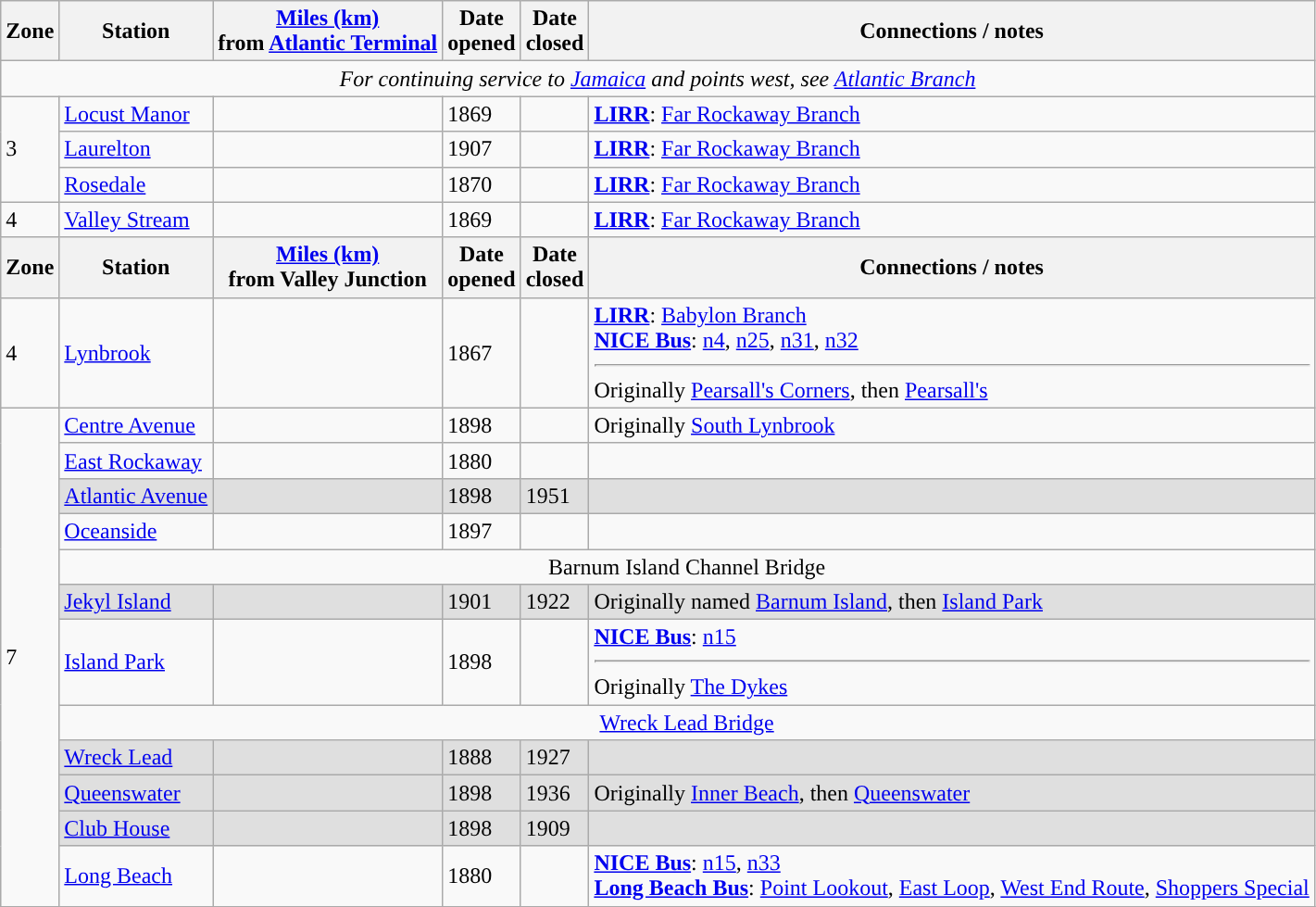<table class="wikitable" style="font-size: 100%;" |>
<tr>
<th style="background:#">Zone</th>
<th style="background:#">Station</th>
<th style="background:#"><a href='#'>Miles (km)</a><br>from <a href='#'>Atlantic Terminal</a></th>
<th style="background:#">Date<br>opened</th>
<th style="background:#">Date<br>closed</th>
<th style="background:#">Connections / notes</th>
</tr>
<tr>
<td colspan="6" align="center"><em>For continuing service to <a href='#'>Jamaica</a> and points west, see <a href='#'>Atlantic Branch</a></em></td>
</tr>
<tr>
<td rowspan=3>3</td>
<td><a href='#'>Locust Manor</a></td>
<td></td>
<td>1869</td>
<td></td>
<td> <strong><a href='#'>LIRR</a></strong>: <a href='#'>Far Rockaway Branch</a></td>
</tr>
<tr>
<td><a href='#'>Laurelton</a></td>
<td></td>
<td>1907</td>
<td></td>
<td> <strong><a href='#'>LIRR</a></strong>: <a href='#'>Far Rockaway Branch</a></td>
</tr>
<tr>
<td><a href='#'>Rosedale</a> </td>
<td></td>
<td>1870</td>
<td></td>
<td> <strong><a href='#'>LIRR</a></strong>: <a href='#'>Far Rockaway Branch</a></td>
</tr>
<tr>
<td>4</td>
<td><a href='#'>Valley Stream</a> </td>
<td></td>
<td>1869</td>
<td></td>
<td> <strong><a href='#'>LIRR</a></strong>: <a href='#'>Far Rockaway Branch</a></td>
</tr>
<tr>
<th style="background:#">Zone</th>
<th style="background:#">Station</th>
<th style="background:#"><a href='#'>Miles (km)</a><br>from Valley Junction</th>
<th style="background:#">Date<br>opened</th>
<th style="background:#">Date<br>closed</th>
<th style="background:#">Connections / notes</th>
</tr>
<tr>
<td>4</td>
<td><a href='#'>Lynbrook</a> </td>
<td></td>
<td>1867</td>
<td></td>
<td> <strong><a href='#'>LIRR</a></strong>: <a href='#'>Babylon Branch</a><br> <strong><a href='#'>NICE Bus</a></strong>: <a href='#'>n4</a>, <a href='#'>n25</a>, <a href='#'>n31</a>, <a href='#'>n32</a><hr>Originally <a href='#'>Pearsall's Corners</a>, then <a href='#'>Pearsall's</a></td>
</tr>
<tr>
<td rowspan=12>7</td>
<td><a href='#'>Centre Avenue</a> </td>
<td></td>
<td>1898</td>
<td></td>
<td>Originally <a href='#'>South Lynbrook</a></td>
</tr>
<tr>
<td><a href='#'>East Rockaway</a> </td>
<td></td>
<td>1880</td>
<td></td>
<td></td>
</tr>
<tr bgcolor=dfdfdf>
<td><a href='#'>Atlantic Avenue</a></td>
<td></td>
<td>1898</td>
<td>1951</td>
<td></td>
</tr>
<tr>
<td><a href='#'>Oceanside</a> </td>
<td></td>
<td>1897</td>
<td></td>
<td></td>
</tr>
<tr>
<td colspan="5" align="center">Barnum Island Channel Bridge</td>
</tr>
<tr bgcolor=dfdfdf>
<td><a href='#'>Jekyl Island</a></td>
<td></td>
<td>1901</td>
<td>1922</td>
<td>Originally named <a href='#'>Barnum Island</a>, then <a href='#'>Island Park</a></td>
</tr>
<tr>
<td><a href='#'>Island Park</a> </td>
<td></td>
<td>1898</td>
<td></td>
<td> <strong><a href='#'>NICE Bus</a></strong>: <a href='#'>n15</a><hr>Originally <a href='#'>The Dykes</a></td>
</tr>
<tr>
<td colspan="5" align="center"><a href='#'>Wreck Lead Bridge</a></td>
</tr>
<tr bgcolor=dfdfdf>
<td><a href='#'>Wreck Lead</a></td>
<td></td>
<td>1888</td>
<td>1927</td>
<td></td>
</tr>
<tr bgcolor=dfdfdf>
<td><a href='#'>Queenswater</a></td>
<td></td>
<td>1898</td>
<td>1936</td>
<td>Originally <a href='#'>Inner Beach</a>, then <a href='#'>Queenswater</a></td>
</tr>
<tr bgcolor=dfdfdf>
<td><a href='#'>Club House</a></td>
<td></td>
<td>1898</td>
<td>1909</td>
<td></td>
</tr>
<tr>
<td><a href='#'>Long Beach</a> </td>
<td></td>
<td>1880</td>
<td></td>
<td> <strong><a href='#'>NICE Bus</a></strong>: <a href='#'>n15</a>, <a href='#'>n33</a><br> <strong><a href='#'>Long Beach Bus</a></strong>: <a href='#'>Point Lookout</a>, <a href='#'>East Loop</a>, <a href='#'>West End Route</a>, <a href='#'>Shoppers Special</a></td>
</tr>
<tr>
</tr>
</table>
